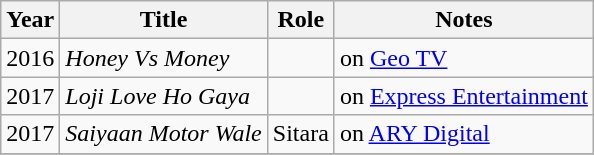<table class="wikitable">
<tr>
<th>Year</th>
<th>Title</th>
<th>Role</th>
<th>Notes</th>
</tr>
<tr>
<td>2016</td>
<td><em>Honey Vs Money</em></td>
<td></td>
<td>on <a href='#'>Geo TV</a></td>
</tr>
<tr>
<td>2017</td>
<td><em>Loji Love Ho Gaya</em></td>
<td></td>
<td>on <a href='#'>Express Entertainment</a></td>
</tr>
<tr>
<td>2017</td>
<td><em>Saiyaan Motor Wale</em></td>
<td>Sitara</td>
<td>on <a href='#'>ARY Digital</a></td>
</tr>
<tr>
</tr>
</table>
